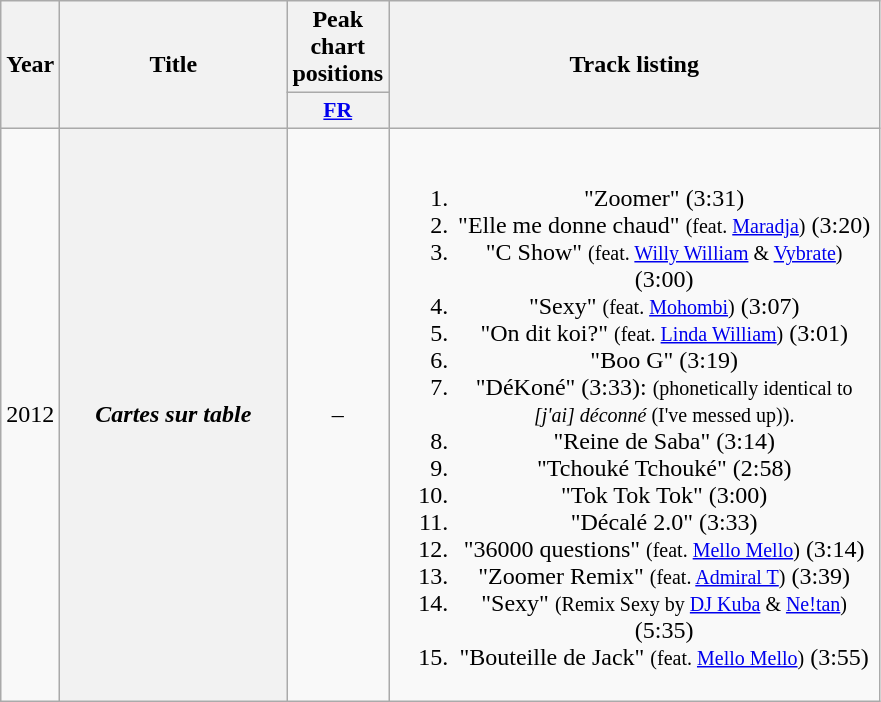<table class="wikitable plainrowheaders" style="text-align:center;">
<tr>
<th scope="col" rowspan="2" style="width:2em;">Year</th>
<th scope="col" rowspan="2" style="width:9em;">Title</th>
<th scope="col" colspan="1">Peak chart positions</th>
<th scope="col" rowspan="2" style="width:20em;">Track listing</th>
</tr>
<tr>
<th scope="col" style="width:3em;font-size:90%;"><a href='#'>FR</a></th>
</tr>
<tr>
<td>2012</td>
<th scope="row"><em>Cartes sur table</em></th>
<td>–</td>
<td><br><ol><li>"Zoomer" (3:31)</li><li>"Elle me donne chaud" <small>(feat. <a href='#'>Maradja</a>)</small> (3:20)</li><li>"C Show" <small>(feat. <a href='#'>Willy William</a> & <a href='#'>Vybrate</a>)</small> (3:00)</li><li>"Sexy" <small>(feat. <a href='#'>Mohombi</a>)</small> (3:07)</li><li>"On dit koi?" <small>(feat. <a href='#'>Linda William</a>)</small> (3:01)</li><li>"Boo G" (3:19)</li><li>"DéKoné" (3:33): <small>(phonetically identical to <em>[j'ai] déconné</em> (I've messed up)).</small></li><li>"Reine de Saba" (3:14)</li><li>"Tchouké Tchouké" (2:58)</li><li>"Tok Tok Tok" (3:00)</li><li>"Décalé 2.0" (3:33)</li><li>"36000 questions" <small>(feat. <a href='#'>Mello Mello</a>)</small> (3:14)</li><li>"Zoomer Remix" <small>(feat. <a href='#'>Admiral T</a>)</small> (3:39)</li><li>"Sexy" <small>(Remix Sexy by <a href='#'>DJ Kuba</a> & <a href='#'>Ne!tan</a>)</small> (5:35)</li><li>"Bouteille de Jack" <small>(feat. <a href='#'>Mello Mello</a>)</small> (3:55)</li></ol></td>
</tr>
</table>
